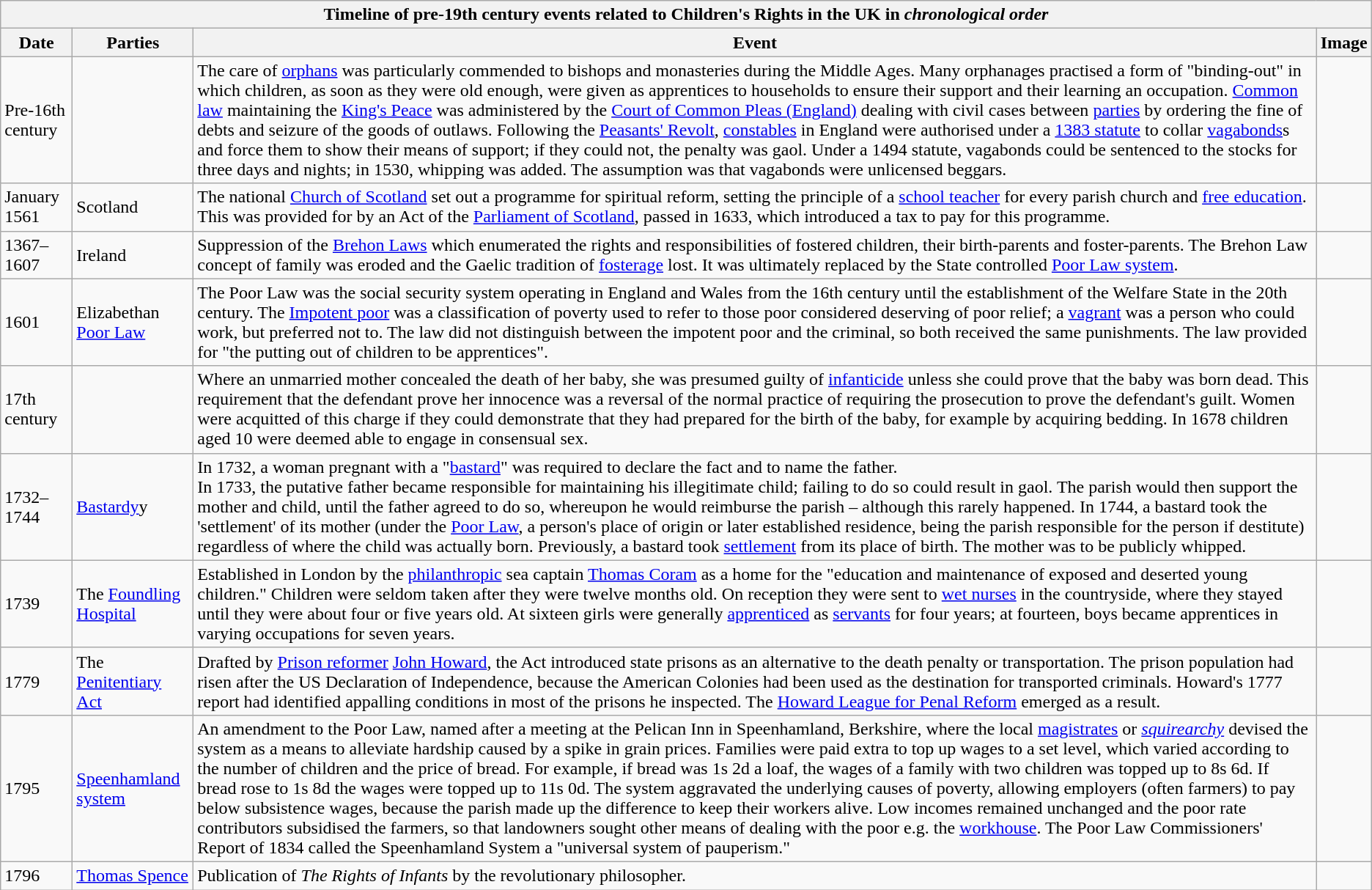<table class="wikitable">
<tr>
<th align="center" colspan="6"><strong>Timeline of pre-19th century events related to Children's Rights in the UK</strong> in <em>chronological order</em></th>
</tr>
<tr>
<th>Date</th>
<th>Parties</th>
<th>Event</th>
<th>Image</th>
</tr>
<tr>
<td>Pre-16th century</td>
<td></td>
<td>The care of <a href='#'>orphans</a> was particularly commended to bishops and monasteries during the Middle Ages. Many orphanages practised a form of "binding-out" in which children, as soon as they were old enough, were given as apprentices to households to ensure their support and their learning an occupation. <a href='#'>Common law</a> maintaining the <a href='#'>King's Peace</a> was administered by the <a href='#'>Court of Common Pleas (England)</a> dealing with civil cases between <a href='#'>parties</a> by ordering the fine of debts and seizure of the goods of outlaws. Following the <a href='#'>Peasants' Revolt</a>, <a href='#'>constables</a> in England were authorised under a <a href='#'>1383 statute</a> to collar <a href='#'>vagabonds</a>s and force them to show their means of support; if they could not, the penalty was gaol. Under a 1494 statute, vagabonds could be sentenced to the stocks for three days and nights; in 1530, whipping was added. The assumption was that vagabonds were unlicensed beggars.</td>
<td></td>
</tr>
<tr>
<td>January 1561</td>
<td>Scotland</td>
<td>The national <a href='#'>Church of Scotland</a> set out a programme for spiritual reform, setting the principle of a <a href='#'>school teacher</a> for every parish church and <a href='#'>free education</a>. This was provided for by an Act of the <a href='#'>Parliament of Scotland</a>, passed in 1633, which introduced a tax to pay for this programme.</td>
<td></td>
</tr>
<tr>
<td>1367–1607</td>
<td>Ireland</td>
<td>Suppression of the <a href='#'>Brehon Laws</a> which enumerated the rights and responsibilities of fostered children, their birth-parents and foster-parents. The Brehon Law concept of family was eroded and the Gaelic tradition of <a href='#'>fosterage</a> lost. It was ultimately replaced by the State controlled <a href='#'>Poor Law system</a>.</td>
<td></td>
</tr>
<tr>
<td>1601</td>
<td>Elizabethan <a href='#'>Poor Law</a></td>
<td>The Poor Law was the social security system operating in England and Wales from the 16th century until the establishment of the Welfare State in the 20th century. The <a href='#'>Impotent poor</a> was a classification of poverty used to refer to those poor considered deserving of poor relief; a <a href='#'>vagrant</a> was a person who could work, but preferred not to. The law did not distinguish between the impotent poor and the criminal, so both received the same punishments. The law provided for "the putting out of children to be apprentices".</td>
<td></td>
</tr>
<tr>
<td>17th century</td>
<td></td>
<td>Where an unmarried mother concealed the death of her baby, she was presumed guilty of <a href='#'>infanticide</a> unless she could prove that the baby was born dead. This requirement that the defendant prove her innocence was a reversal of the normal practice of requiring the prosecution to prove the defendant's guilt. Women were acquitted of this charge if they could demonstrate that they had prepared for the birth of the baby, for example by acquiring bedding. In 1678 children aged 10 were deemed able to engage in consensual sex.</td>
<td></td>
</tr>
<tr>
<td>1732–1744</td>
<td><a href='#'>Bastardy</a>y</td>
<td>In 1732, a woman pregnant with a "<a href='#'>bastard</a>" was required to declare the fact and to name the father.<br>In 1733, the putative father became responsible for maintaining his illegitimate child; failing to do so could result in gaol. The parish would then support the mother and child, until the father agreed to do so, whereupon he would reimburse the parish – although this rarely happened.
In 1744, a bastard took the 'settlement' of its mother (under the <a href='#'>Poor Law</a>, a person's place of origin or later established residence, being the parish responsible for the person if destitute) regardless of where the child was actually born. Previously, a bastard took <a href='#'>settlement</a> from its place of birth. The mother was to be publicly whipped.</td>
<td></td>
</tr>
<tr>
<td>1739</td>
<td>The <a href='#'>Foundling Hospital</a></td>
<td>Established in London by the <a href='#'>philanthropic</a> sea captain <a href='#'>Thomas Coram</a> as a home for the "education and maintenance of exposed and deserted young children." Children were seldom taken after they were twelve months old. On reception they were sent to <a href='#'>wet nurses</a> in the countryside, where they stayed until they were about four or five years old. At sixteen girls were generally <a href='#'>apprenticed</a> as <a href='#'>servants</a> for four years; at fourteen, boys became apprentices in varying occupations for seven years.</td>
<td></td>
</tr>
<tr>
<td>1779</td>
<td>The <a href='#'>Penitentiary Act</a></td>
<td>Drafted by <a href='#'>Prison reformer</a> <a href='#'>John Howard</a>, the Act introduced state prisons as an alternative to the death penalty or transportation. The prison population had risen after the US Declaration of Independence, because the American Colonies had been used as the destination for transported criminals. Howard's 1777 report had identified appalling conditions in most of the prisons he inspected. The <a href='#'>Howard League for Penal Reform</a> emerged as a result.</td>
<td></td>
</tr>
<tr>
<td>1795</td>
<td><a href='#'>Speenhamland system</a></td>
<td>An amendment to the Poor Law, named after a meeting at the Pelican Inn in Speenhamland, Berkshire, where the local <a href='#'>magistrates</a> or <em><a href='#'>squirearchy</a></em> devised the system as a means to alleviate hardship caused by a spike in grain prices. Families were paid extra to top up wages to a set level, which varied according to the number of children and the price of bread. For example, if bread was 1s 2d a loaf, the wages of a family with two children was topped up to 8s 6d. If bread rose to 1s 8d the wages were topped up to 11s 0d. The system aggravated the underlying causes of poverty, allowing employers (often farmers) to pay below subsistence wages, because the parish made up the difference to keep their workers alive. Low incomes remained unchanged and the poor rate contributors subsidised the farmers, so that landowners sought other means of dealing with the poor e.g. the <a href='#'>workhouse</a>. The Poor Law Commissioners' Report of 1834 called the Speenhamland System a "universal system of pauperism."</td>
<td></td>
</tr>
<tr>
<td>1796</td>
<td><a href='#'>Thomas Spence</a></td>
<td>Publication of <em>The Rights of Infants</em> by the revolutionary philosopher.</td>
<td></td>
</tr>
</table>
